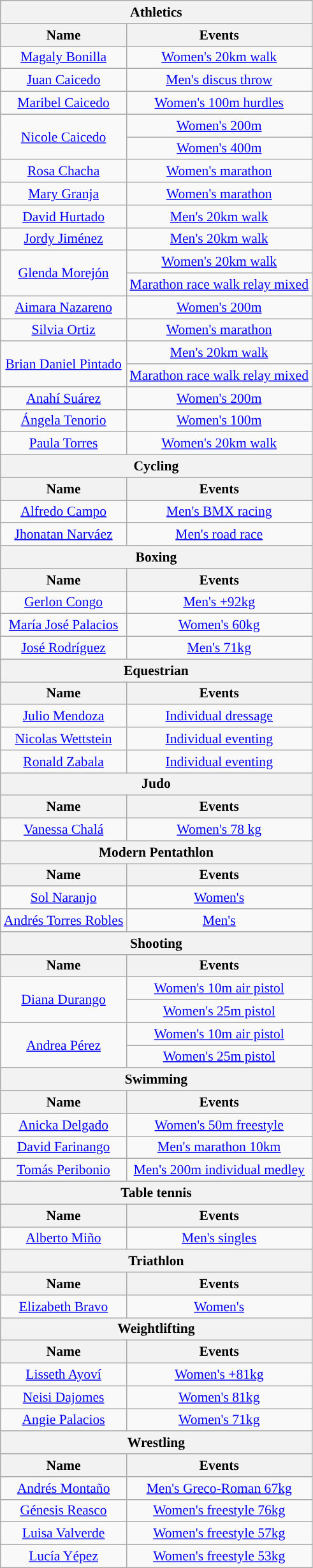<table class="wikitable sortable" style="font-size:90%; text-align:center;">
<tr style="background:#efefef;">
<th colspan="4">Athletics</th>
</tr>
<tr align=center>
<th><strong>Name</strong></th>
<th><strong>Events</strong></th>
</tr>
<tr align=center>
<td><a href='#'>Magaly Bonilla</a></td>
<td><a href='#'>Women's 20km walk</a></td>
</tr>
<tr align=center>
<td><a href='#'>Juan Caicedo</a></td>
<td><a href='#'>Men's discus throw</a></td>
</tr>
<tr align=center>
<td><a href='#'>Maribel Caicedo</a></td>
<td><a href='#'>Women's 100m hurdles</a></td>
</tr>
<tr align=center>
<td rowspan="2+"><a href='#'>Nicole Caicedo</a></td>
<td><a href='#'>Women's 200m</a></td>
</tr>
<tr>
<td><a href='#'>Women's 400m</a></td>
</tr>
<tr align=center>
<td><a href='#'>Rosa Chacha</a></td>
<td><a href='#'>Women's marathon</a></td>
</tr>
<tr align=center>
<td><a href='#'>Mary Granja</a></td>
<td><a href='#'>Women's marathon</a></td>
</tr>
<tr align=center>
<td><a href='#'>David Hurtado</a></td>
<td><a href='#'>Men's 20km walk</a></td>
</tr>
<tr align=center>
<td><a href='#'>Jordy Jiménez</a></td>
<td><a href='#'>Men's 20km walk</a></td>
</tr>
<tr align=center>
<td rowspan="2"><a href='#'>Glenda Morejón</a></td>
<td><a href='#'>Women's 20km walk</a></td>
</tr>
<tr>
<td><a href='#'>Marathon race walk relay mixed</a></td>
</tr>
<tr align=center>
<td><a href='#'>Aimara Nazareno</a></td>
<td><a href='#'>Women's 200m</a></td>
</tr>
<tr align=center>
<td><a href='#'>Silvia Ortiz</a></td>
<td><a href='#'>Women's marathon</a></td>
</tr>
<tr align=center>
<td rowspan="2"><a href='#'>Brian Daniel Pintado</a></td>
<td><a href='#'>Men's 20km walk</a></td>
</tr>
<tr>
<td><a href='#'>Marathon race walk relay mixed</a></td>
</tr>
<tr align=center>
<td><a href='#'>Anahí Suárez</a></td>
<td><a href='#'>Women's 200m</a></td>
</tr>
<tr align=center>
<td><a href='#'>Ángela Tenorio</a></td>
<td><a href='#'>Women's 100m</a></td>
</tr>
<tr align=center>
<td><a href='#'>Paula Torres</a></td>
<td><a href='#'>Women's 20km walk</a></td>
</tr>
<tr style="background:#efefef;">
<th colspan="4">Cycling</th>
</tr>
<tr align=center>
<th><strong>Name</strong></th>
<th><strong>Events</strong></th>
</tr>
<tr align=center>
<td><a href='#'>Alfredo Campo</a></td>
<td><a href='#'>Men's BMX racing</a></td>
</tr>
<tr align=center>
<td><a href='#'>Jhonatan Narváez</a></td>
<td><a href='#'>Men's road race</a></td>
</tr>
<tr style="background:#efefef;">
<th colspan="4">Boxing</th>
</tr>
<tr align=center>
<th><strong>Name</strong></th>
<th><strong>Events</strong></th>
</tr>
<tr align=center>
<td><a href='#'>Gerlon Congo</a></td>
<td><a href='#'>Men's +92kg</a></td>
</tr>
<tr align=center>
<td><a href='#'>María José Palacios</a></td>
<td><a href='#'>Women's 60kg</a></td>
</tr>
<tr align=center>
<td><a href='#'>José Rodríguez</a></td>
<td><a href='#'>Men's 71kg</a></td>
</tr>
<tr style="background:#efefef;">
<th colspan="4">Equestrian</th>
</tr>
<tr align=center>
<th><strong>Name</strong></th>
<th><strong>Events</strong></th>
</tr>
<tr align=center>
<td><a href='#'>Julio Mendoza</a></td>
<td><a href='#'>Individual dressage</a></td>
</tr>
<tr>
<td><a href='#'>Nicolas Wettstein</a></td>
<td><a href='#'>Individual eventing</a></td>
</tr>
<tr>
<td><a href='#'>Ronald Zabala</a></td>
<td><a href='#'>Individual eventing</a></td>
</tr>
<tr style="background:#efefef;">
<th colspan="4">Judo</th>
</tr>
<tr align=center>
<th><strong>Name</strong></th>
<th><strong>Events</strong></th>
</tr>
<tr align=center>
<td><a href='#'>Vanessa Chalá</a></td>
<td><a href='#'>Women's 78 kg</a></td>
</tr>
<tr style="background:#efefef;">
<th colspan="4">Modern Pentathlon</th>
</tr>
<tr align=center>
<th><strong>Name</strong></th>
<th><strong>Events</strong></th>
</tr>
<tr align=center>
<td><a href='#'>Sol Naranjo</a></td>
<td><a href='#'>Women's</a></td>
</tr>
<tr align=center>
<td><a href='#'>Andrés Torres Robles</a></td>
<td><a href='#'>Men's</a></td>
</tr>
<tr>
<th colspan="4">Shooting</th>
</tr>
<tr align=center>
<th><strong>Name</strong></th>
<th><strong>Events</strong></th>
</tr>
<tr align=center>
<td rowspan="2"><a href='#'>Diana Durango</a></td>
<td><a href='#'>Women's 10m air pistol</a></td>
</tr>
<tr>
<td><a href='#'>Women's 25m pistol</a></td>
</tr>
<tr align=center>
<td rowspan="2"><a href='#'>Andrea Pérez</a></td>
<td><a href='#'>Women's 10m air pistol</a></td>
</tr>
<tr>
<td><a href='#'>Women's 25m pistol</a></td>
</tr>
<tr>
<th colspan="4">Swimming</th>
</tr>
<tr align=center>
<th><strong>Name</strong></th>
<th><strong>Events</strong></th>
</tr>
<tr align=center>
<td><a href='#'>Anicka Delgado</a></td>
<td><a href='#'>Women's 50m freestyle</a></td>
</tr>
<tr align=center>
<td><a href='#'>David Farinango</a></td>
<td><a href='#'>Men's marathon 10km</a></td>
</tr>
<tr align=center>
<td><a href='#'>Tomás Peribonio</a></td>
<td><a href='#'>Men's 200m individual medley</a></td>
</tr>
<tr>
<th colspan="4">Table tennis</th>
</tr>
<tr align=center>
<th><strong>Name</strong></th>
<th><strong>Events</strong></th>
</tr>
<tr align=center>
<td><a href='#'>Alberto Miño</a></td>
<td><a href='#'>Men's singles</a></td>
</tr>
<tr>
<th colspan="4">Triathlon</th>
</tr>
<tr align=center>
<th><strong>Name</strong></th>
<th><strong>Events</strong></th>
</tr>
<tr align=center>
<td><a href='#'>Elizabeth Bravo</a></td>
<td><a href='#'>Women's</a></td>
</tr>
<tr>
<th colspan="4">Weightlifting</th>
</tr>
<tr align=center>
<th><strong>Name</strong></th>
<th><strong>Events</strong></th>
</tr>
<tr align=center>
<td><a href='#'>Lisseth Ayoví</a></td>
<td><a href='#'>Women's +81kg</a></td>
</tr>
<tr>
<td><a href='#'>Neisi Dajomes</a></td>
<td><a href='#'>Women's 81kg</a></td>
</tr>
<tr>
<td><a href='#'>Angie Palacios</a></td>
<td><a href='#'>Women's 71kg</a></td>
</tr>
<tr>
<th colspan="4">Wrestling</th>
</tr>
<tr align=center>
<th><strong>Name</strong></th>
<th><strong>Events</strong></th>
</tr>
<tr align=center>
<td><a href='#'> Andrés Montaño</a></td>
<td><a href='#'>Men's Greco-Roman 67kg</a></td>
</tr>
<tr align=center>
<td><a href='#'>Génesis Reasco</a></td>
<td><a href='#'>Women's freestyle 76kg</a></td>
</tr>
<tr align=center>
<td><a href='#'>Luisa Valverde</a></td>
<td><a href='#'>Women's freestyle 57kg</a></td>
</tr>
<tr align=center>
<td><a href='#'>Lucía Yépez</a></td>
<td><a href='#'>Women's freestyle 53kg</a></td>
</tr>
</table>
